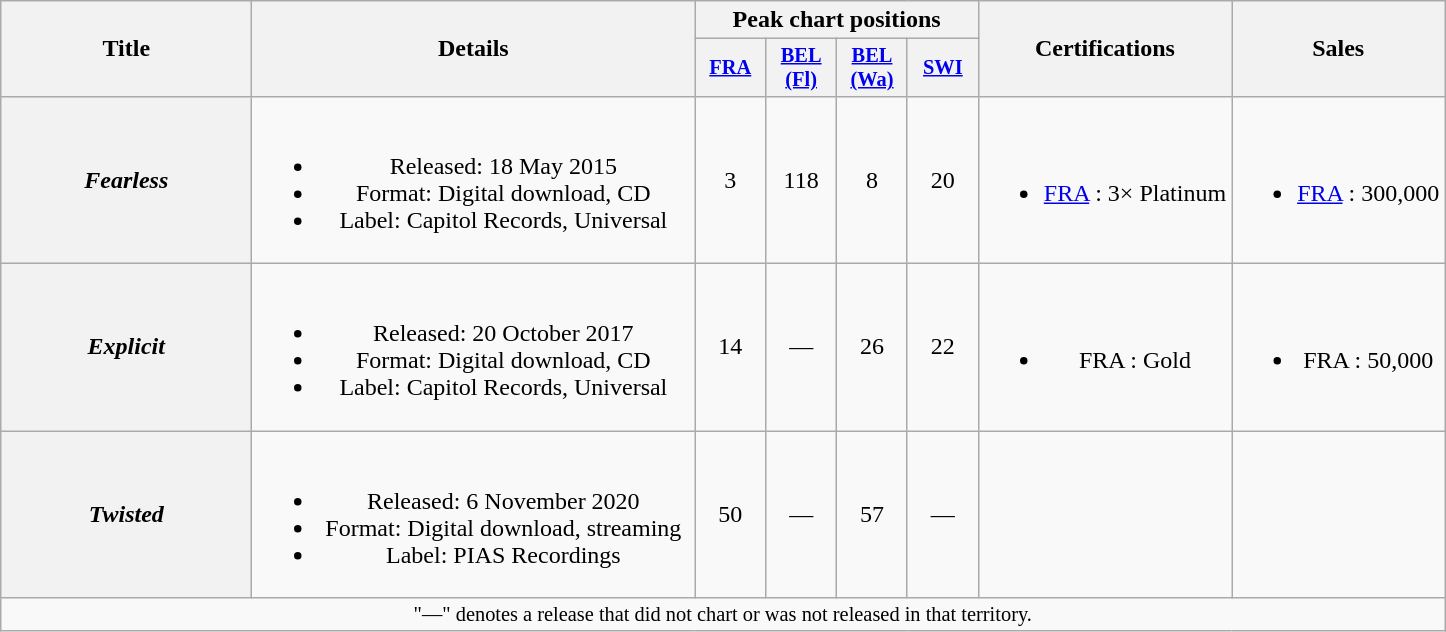<table class="wikitable plainrowheaders" style="text-align:center;">
<tr>
<th scope="col" rowspan="2" style="width:10em;">Title</th>
<th scope="col" rowspan="2" style="width:18em;">Details</th>
<th scope="col" colspan="4">Peak chart positions</th>
<th scope="col" rowspan="2">Certifications</th>
<th scope="col" rowspan="2">Sales</th>
</tr>
<tr>
<th scope="col" style="width:3em;font-size:85%;"><a href='#'>FRA</a><br></th>
<th scope="col" style="width:3em;font-size:85%;"><a href='#'>BEL<br>(Fl)</a><br></th>
<th scope="col" style="width:3em;font-size:85%;"><a href='#'>BEL<br>(Wa)</a><br></th>
<th scope="col" style="width:3em;font-size:85%;"><a href='#'>SWI</a><br></th>
</tr>
<tr>
<th scope="row"><em>Fearless</em></th>
<td><br><ul><li>Released: 18 May 2015</li><li>Format: Digital download, CD</li><li>Label: Capitol Records, Universal</li></ul></td>
<td>3</td>
<td>118</td>
<td>8</td>
<td>20</td>
<td><br><ul><li><a href='#'>FRA</a> : 3× Platinum</li></ul></td>
<td><br><ul><li><a href='#'>FRA</a> : 300,000</li></ul></td>
</tr>
<tr>
<th scope="row"><em>Explicit</em></th>
<td><br><ul><li>Released: 20 October 2017</li><li>Format: Digital download, CD</li><li>Label: Capitol Records, Universal</li></ul></td>
<td>14</td>
<td>—</td>
<td>26</td>
<td>22</td>
<td><br><ul><li>FRA : Gold</li></ul></td>
<td><br><ul><li>FRA : 50,000</li></ul></td>
</tr>
<tr>
<th scope="row"><em>Twisted</em></th>
<td><br><ul><li>Released: 6 November 2020</li><li>Format: Digital download, streaming</li><li>Label: PIAS Recordings</li></ul></td>
<td>50</td>
<td>—</td>
<td>57</td>
<td>—</td>
<td></td>
<td></td>
</tr>
<tr>
<td colspan="20" style="font-size:85%">"—" denotes a release that did not chart or was not released in that territory.</td>
</tr>
</table>
